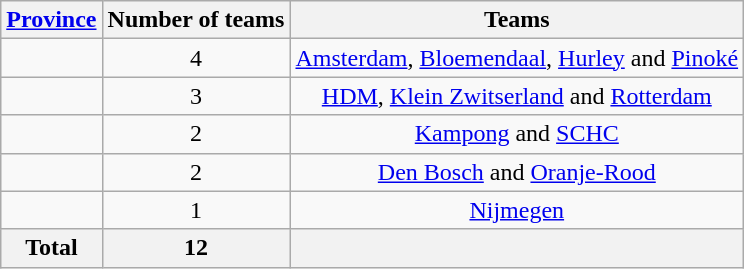<table class="wikitable" style="text-align:center">
<tr>
<th><a href='#'>Province</a></th>
<th>Number of teams</th>
<th>Teams</th>
</tr>
<tr>
<td align="left"></td>
<td>4</td>
<td><a href='#'>Amsterdam</a>, <a href='#'>Bloemendaal</a>, <a href='#'>Hurley</a> and <a href='#'>Pinoké</a></td>
</tr>
<tr>
<td align="left"></td>
<td>3</td>
<td><a href='#'>HDM</a>, <a href='#'>Klein Zwitserland</a> and <a href='#'>Rotterdam</a></td>
</tr>
<tr>
<td align="left"></td>
<td>2</td>
<td><a href='#'>Kampong</a> and <a href='#'>SCHC</a></td>
</tr>
<tr>
<td align="left"></td>
<td>2</td>
<td><a href='#'>Den Bosch</a> and <a href='#'>Oranje-Rood</a></td>
</tr>
<tr>
<td align="left"></td>
<td>1</td>
<td><a href='#'>Nijmegen</a></td>
</tr>
<tr>
<th>Total</th>
<th>12</th>
<th></th>
</tr>
</table>
